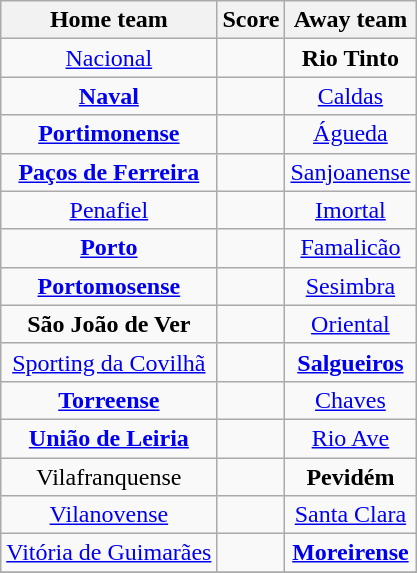<table class="wikitable" style="text-align: center">
<tr>
<th>Home team</th>
<th>Score</th>
<th>Away team</th>
</tr>
<tr>
<td><a href='#'>Nacional</a> </td>
<td></td>
<td><strong>Rio Tinto</strong> </td>
</tr>
<tr>
<td><strong><a href='#'>Naval</a></strong> </td>
<td></td>
<td><a href='#'>Caldas</a> </td>
</tr>
<tr>
<td><strong><a href='#'>Portimonense</a></strong> </td>
<td></td>
<td><a href='#'>Águeda</a> </td>
</tr>
<tr>
<td><strong><a href='#'>Paços de Ferreira</a></strong> </td>
<td></td>
<td><a href='#'>Sanjoanense</a> </td>
</tr>
<tr>
<td><a href='#'>Penafiel</a> </td>
<td></td>
<td><a href='#'>Imortal</a> </td>
</tr>
<tr>
<td><strong><a href='#'>Porto</a></strong> </td>
<td></td>
<td><a href='#'>Famalicão</a> </td>
</tr>
<tr>
<td><strong><a href='#'>Portomosense</a></strong> </td>
<td></td>
<td><a href='#'>Sesimbra</a> </td>
</tr>
<tr>
<td><strong>São João de Ver</strong> </td>
<td></td>
<td><a href='#'>Oriental</a> </td>
</tr>
<tr>
<td><a href='#'>Sporting da Covilhã</a> </td>
<td></td>
<td><strong><a href='#'>Salgueiros</a></strong> </td>
</tr>
<tr>
<td><strong><a href='#'>Torreense</a></strong> </td>
<td></td>
<td><a href='#'>Chaves</a> </td>
</tr>
<tr>
<td><strong><a href='#'>União de Leiria</a></strong> </td>
<td></td>
<td><a href='#'>Rio Ave</a> </td>
</tr>
<tr>
<td>Vilafranquense </td>
<td></td>
<td><strong>Pevidém</strong> </td>
</tr>
<tr>
<td><a href='#'>Vilanovense</a> </td>
<td></td>
<td><a href='#'>Santa Clara</a> </td>
</tr>
<tr>
<td><a href='#'>Vitória de Guimarães</a> </td>
<td></td>
<td><strong><a href='#'>Moreirense</a></strong> </td>
</tr>
<tr>
</tr>
</table>
